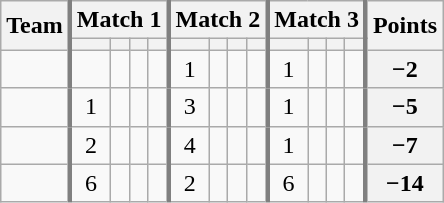<table class="wikitable sortable" style="text-align:center;">
<tr>
<th rowspan=2>Team</th>
<th colspan=4 style="border-left:3px solid gray">Match 1</th>
<th colspan=4 style="border-left:3px solid gray">Match 2</th>
<th colspan=4 style="border-left:3px solid gray">Match 3</th>
<th rowspan=2 style="border-left:3px solid gray">Points</th>
</tr>
<tr>
<th style="border-left:3px solid gray"></th>
<th></th>
<th></th>
<th></th>
<th style="border-left:3px solid gray"></th>
<th></th>
<th></th>
<th></th>
<th style="border-left:3px solid gray"></th>
<th></th>
<th></th>
<th></th>
</tr>
<tr>
<td align=left></td>
<td style="border-left:3px solid gray"></td>
<td></td>
<td></td>
<td></td>
<td style="border-left:3px solid gray">1</td>
<td></td>
<td></td>
<td></td>
<td style="border-left:3px solid gray">1</td>
<td></td>
<td></td>
<td></td>
<th style="border-left:3px solid gray">−2</th>
</tr>
<tr>
<td align=left></td>
<td style="border-left:3px solid gray">1</td>
<td></td>
<td></td>
<td></td>
<td style="border-left:3px solid gray">3</td>
<td></td>
<td></td>
<td></td>
<td style="border-left:3px solid gray">1</td>
<td></td>
<td></td>
<td></td>
<th style="border-left:3px solid gray">−5</th>
</tr>
<tr>
<td align=left></td>
<td style="border-left:3px solid gray">2</td>
<td></td>
<td></td>
<td></td>
<td style="border-left:3px solid gray">4</td>
<td></td>
<td></td>
<td></td>
<td style="border-left:3px solid gray">1</td>
<td></td>
<td></td>
<td></td>
<th style="border-left:3px solid gray">−7</th>
</tr>
<tr>
<td align=left></td>
<td style="border-left:3px solid gray">6</td>
<td></td>
<td></td>
<td></td>
<td style="border-left:3px solid gray">2</td>
<td></td>
<td></td>
<td></td>
<td style="border-left:3px solid gray">6</td>
<td></td>
<td></td>
<td></td>
<th style="border-left:3px solid gray">−14</th>
</tr>
</table>
